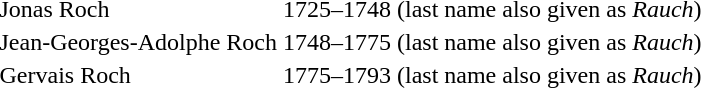<table>
<tr>
<td>Jonas Roch</td>
<td>1725–1748 (last name also given as <em>Rauch</em>)</td>
</tr>
<tr>
<td>Jean-Georges-Adolphe Roch</td>
<td>1748–1775 (last name also given as <em>Rauch</em>)</td>
</tr>
<tr>
<td>Gervais Roch</td>
<td>1775–1793 (last name also given as <em>Rauch</em>)</td>
</tr>
</table>
